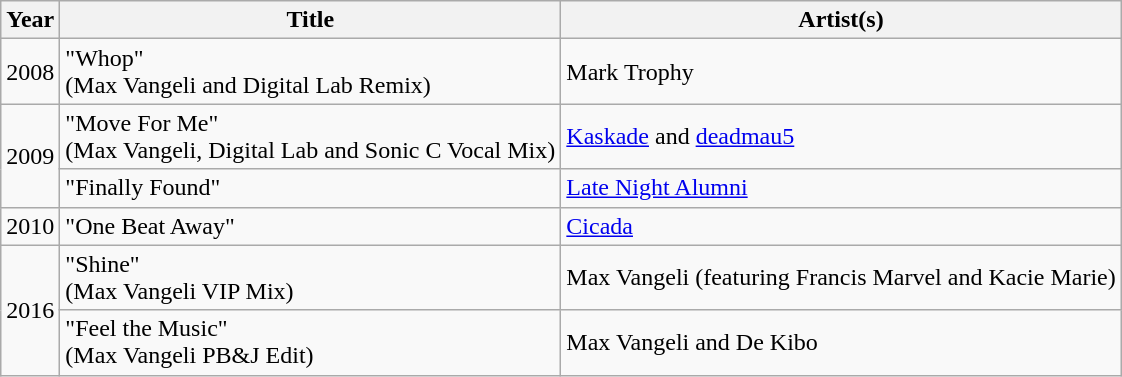<table class="wikitable plainrowheaders">
<tr>
<th>Year</th>
<th>Title</th>
<th>Artist(s)</th>
</tr>
<tr>
<td>2008</td>
<td>"Whop"<br>(Max Vangeli and Digital Lab Remix)</td>
<td>Mark Trophy</td>
</tr>
<tr>
<td rowspan="2">2009</td>
<td>"Move For Me"<br>(Max Vangeli, Digital Lab and Sonic C Vocal Mix)</td>
<td><a href='#'>Kaskade</a> and <a href='#'>deadmau5</a></td>
</tr>
<tr>
<td>"Finally Found"</td>
<td><a href='#'>Late Night Alumni</a></td>
</tr>
<tr>
<td>2010</td>
<td>"One Beat Away"</td>
<td><a href='#'>Cicada</a></td>
</tr>
<tr>
<td rowspan="2">2016</td>
<td>"Shine"<br>(Max Vangeli VIP Mix)</td>
<td>Max Vangeli (featuring Francis Marvel and Kacie Marie)</td>
</tr>
<tr>
<td>"Feel the Music"<br>(Max Vangeli PB&J Edit)</td>
<td>Max Vangeli and De Kibo</td>
</tr>
</table>
